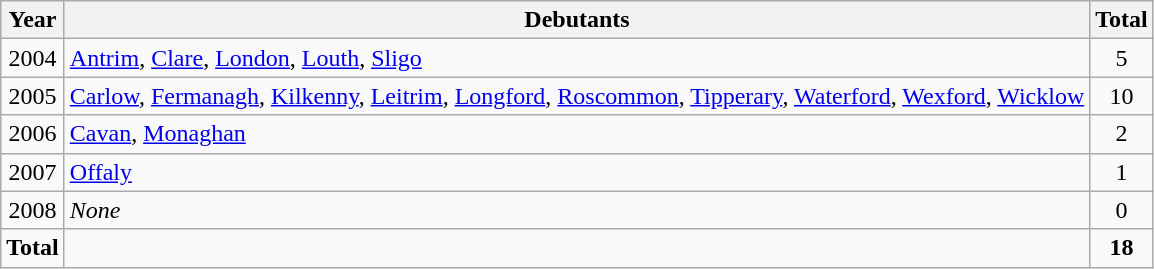<table class="wikitable" style="text-align:center">
<tr>
<th>Year</th>
<th>Debutants</th>
<th>Total</th>
</tr>
<tr>
<td>2004</td>
<td style="text-align:left"> <a href='#'>Antrim</a>,  <a href='#'>Clare</a>,  <a href='#'>London</a>,  <a href='#'>Louth</a>,  <a href='#'>Sligo</a></td>
<td>5</td>
</tr>
<tr>
<td>2005</td>
<td style="text-align:left"> <a href='#'>Carlow</a>,  <a href='#'>Fermanagh</a>,  <a href='#'>Kilkenny</a>,  <a href='#'>Leitrim</a>,  <a href='#'>Longford</a>,  <a href='#'>Roscommon</a>,  <a href='#'>Tipperary</a>,  <a href='#'>Waterford</a>,  <a href='#'>Wexford</a>,  <a href='#'>Wicklow</a></td>
<td>10</td>
</tr>
<tr>
<td>2006</td>
<td style="text-align:left"> <a href='#'>Cavan</a>,  <a href='#'>Monaghan</a></td>
<td>2</td>
</tr>
<tr>
<td>2007</td>
<td style="text-align:left"> <a href='#'>Offaly</a></td>
<td>1</td>
</tr>
<tr>
<td>2008</td>
<td style="text-align:left"><em>None</em></td>
<td>0</td>
</tr>
<tr>
<td><strong>Total</strong></td>
<td style="text-align:left"></td>
<td><strong>18</strong></td>
</tr>
</table>
